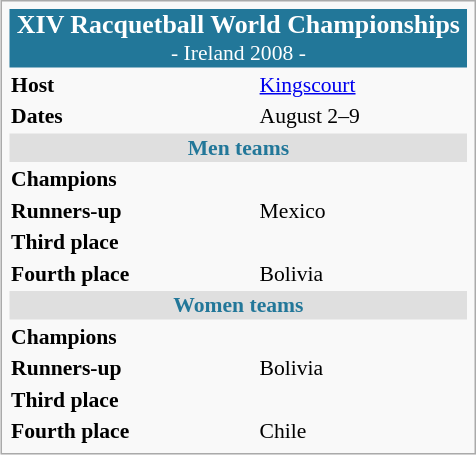<table class="infobox" style="font-size: 90%; width: 22em;">
<tr>
<td colspan="2" style="background: #227799; text-align: center; color:#ffffff;"><big><strong>XIV Racquetball World Championships</strong></big><br>- Ireland 2008 -</td>
</tr>
<tr style="vertical-align:top;">
<td><strong>Host</strong></td>
<td> <a href='#'>Kingscourt</a></td>
</tr>
<tr style="vertical-align:top;">
<td><strong>Dates</strong></td>
<td>August 2–9</td>
</tr>
<tr style="vertical-align:top;">
<td colspan="2" style="background: #dfdfdf; text-align: center; color:#227799;"><strong>Men teams</strong></td>
</tr>
<tr style="vertical-align:top;">
<td><strong>Champions</strong> </td>
<td></td>
</tr>
<tr>
<td><strong>Runners-up</strong> </td>
<td> Mexico</td>
</tr>
<tr>
<td><strong>Third place</strong> </td>
<td></td>
</tr>
<tr>
<td><strong>Fourth place</strong></td>
<td> Bolivia</td>
</tr>
<tr style="vertical-align:top;">
<td colspan="2" style="background: #dfdfdf; text-align: center; color:#227799;"><strong>Women teams</strong></td>
</tr>
<tr style="vertical-align:top;">
<td><strong>Champions</strong> </td>
<td></td>
</tr>
<tr>
<td><strong>Runners-up</strong> </td>
<td> Bolivia</td>
</tr>
<tr>
<td><strong>Third place</strong> </td>
<td></td>
</tr>
<tr>
<td><strong>Fourth place</strong></td>
<td> Chile</td>
</tr>
</table>
